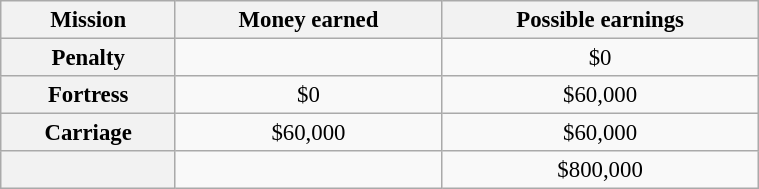<table class="wikitable plainrowheaders floatright" style="font-size: 95%; margin: 10px; text-align: center;" align="right" width="40%">
<tr>
<th scope="col">Mission</th>
<th scope="col">Money earned</th>
<th scope="col">Possible earnings</th>
</tr>
<tr>
<th scope="row">Penalty</th>
<td></td>
<td>$0</td>
</tr>
<tr>
<th scope="row">Fortress</th>
<td>$0</td>
<td>$60,000</td>
</tr>
<tr>
<th scope="row">Carriage</th>
<td>$60,000</td>
<td>$60,000</td>
</tr>
<tr>
<th scope="row"><strong></strong></th>
<td><strong></strong></td>
<td>$800,000</td>
</tr>
</table>
